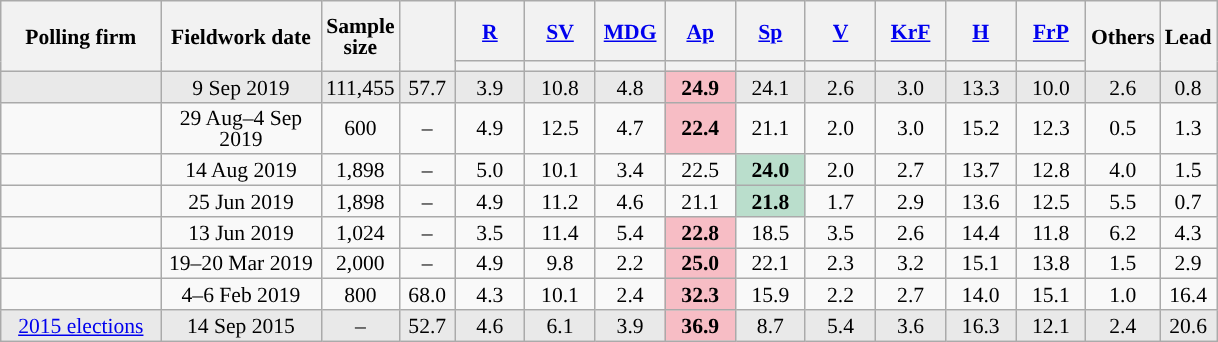<table class="wikitable sortable" style="text-align:center;font-size:90%;line-height:14px;">
<tr style="height:40px;">
<th style="width:100px;" rowspan="2">Polling firm</th>
<th style="width:100px;" rowspan="2">Fieldwork date</th>
<th style="width:35px;" rowspan="2">Sample<br>size</th>
<th style="width:30px;" rowspan="2"></th>
<th class="unsortable" style="width:40px;"><a href='#'>R</a></th>
<th class="unsortable" style="width:40px;"><a href='#'>SV</a></th>
<th class="unsortable" style="width:40px;"><a href='#'>MDG</a></th>
<th class="unsortable" style="width:40px;"><a href='#'>Ap</a></th>
<th class="unsortable" style="width:40px;"><a href='#'>Sp</a></th>
<th class="unsortable" style="width:40px;"><a href='#'>V</a></th>
<th class="unsortable" style="width:40px;"><a href='#'>KrF</a></th>
<th class="unsortable" style="width:40px;"><a href='#'>H</a></th>
<th class="unsortable" style="width:40px;"><a href='#'>FrP</a></th>
<th class="unsortable" style="width:30px;" rowspan="2">Others</th>
<th style="width:30px;" rowspan="2">Lead</th>
</tr>
<tr>
<th style="background:"></th>
<th style="background:"></th>
<th style="background:"></th>
<th style="background:"></th>
<th style="background:"></th>
<th style="background:"></th>
<th style="background:"></th>
<th style="background:"></th>
<th style="background:"></th>
</tr>
<tr style="background:#E9E9E9;">
<td></td>
<td data-sort-value="2019-09-09">9 Sep 2019</td>
<td>111,455</td>
<td>57.7</td>
<td>3.9</td>
<td>10.8</td>
<td>4.8</td>
<td style="background:#F7BDC5;"><strong>24.9</strong></td>
<td>24.1</td>
<td>2.6</td>
<td>3.0</td>
<td>13.3</td>
<td>10.0</td>
<td>2.6</td>
<td style="background:">0.8</td>
</tr>
<tr>
<td></td>
<td data-sort-value="2019-09-06">29 Aug–4 Sep 2019</td>
<td>600</td>
<td>–</td>
<td>4.9</td>
<td>12.5</td>
<td>4.7</td>
<td style="background:#F7BDC5;"><strong>22.4</strong></td>
<td>21.1</td>
<td>2.0</td>
<td>3.0</td>
<td>15.2</td>
<td>12.3</td>
<td>0.5</td>
<td style="background:">1.3</td>
</tr>
<tr>
<td></td>
<td data-sort-value="2019-08-19">14 Aug 2019</td>
<td>1,898</td>
<td>–</td>
<td>5.0</td>
<td>10.1</td>
<td>3.4</td>
<td>22.5</td>
<td style="background:#BADECC;"><strong>24.0</strong></td>
<td>2.0</td>
<td>2.7</td>
<td>13.7</td>
<td>12.8</td>
<td>4.0</td>
<td style="background:">1.5</td>
</tr>
<tr>
<td></td>
<td data-sort-value="2019-06-25">25 Jun 2019</td>
<td>1,898</td>
<td>–</td>
<td>4.9</td>
<td>11.2</td>
<td>4.6</td>
<td>21.1</td>
<td style="background:#BADECC;"><strong>21.8</strong></td>
<td>1.7</td>
<td>2.9</td>
<td>13.6</td>
<td>12.5</td>
<td>5.5</td>
<td style="background:">0.7</td>
</tr>
<tr>
<td></td>
<td data-sort-value="2019-06-13">13 Jun 2019</td>
<td>1,024</td>
<td>–</td>
<td>3.5</td>
<td>11.4</td>
<td>5.4</td>
<td style="background:#F7BDC5;"><strong>22.8</strong></td>
<td>18.5</td>
<td>3.5</td>
<td>2.6</td>
<td>14.4</td>
<td>11.8</td>
<td>6.2</td>
<td style="background:">4.3</td>
</tr>
<tr>
<td></td>
<td data-sort-value="2019-03-20">19–20 Mar 2019</td>
<td>2,000</td>
<td>–</td>
<td>4.9</td>
<td>9.8</td>
<td>2.2</td>
<td style="background:#F7BDC5;"><strong>25.0</strong></td>
<td>22.1</td>
<td>2.3</td>
<td>3.2</td>
<td>15.1</td>
<td>13.8</td>
<td>1.5</td>
<td style="background:">2.9</td>
</tr>
<tr>
<td></td>
<td data-sort-value="2019-02-06">4–6 Feb 2019</td>
<td>800</td>
<td>68.0</td>
<td>4.3</td>
<td>10.1</td>
<td>2.4</td>
<td style="background:#F7BDC5;"><strong>32.3</strong></td>
<td>15.9</td>
<td>2.2</td>
<td>2.7</td>
<td>14.0</td>
<td>15.1</td>
<td>1.0</td>
<td style="background:">16.4</td>
</tr>
<tr style="background:#E9E9E9;">
<td><a href='#'>2015 elections</a></td>
<td data-sort-value="2015-09-14">14 Sep 2015</td>
<td>–</td>
<td>52.7</td>
<td>4.6</td>
<td>6.1</td>
<td>3.9</td>
<td style="background:#F7BDC5;"><strong>36.9</strong></td>
<td>8.7</td>
<td>5.4</td>
<td>3.6</td>
<td>16.3</td>
<td>12.1</td>
<td>2.4</td>
<td style="background:">20.6</td>
</tr>
</table>
